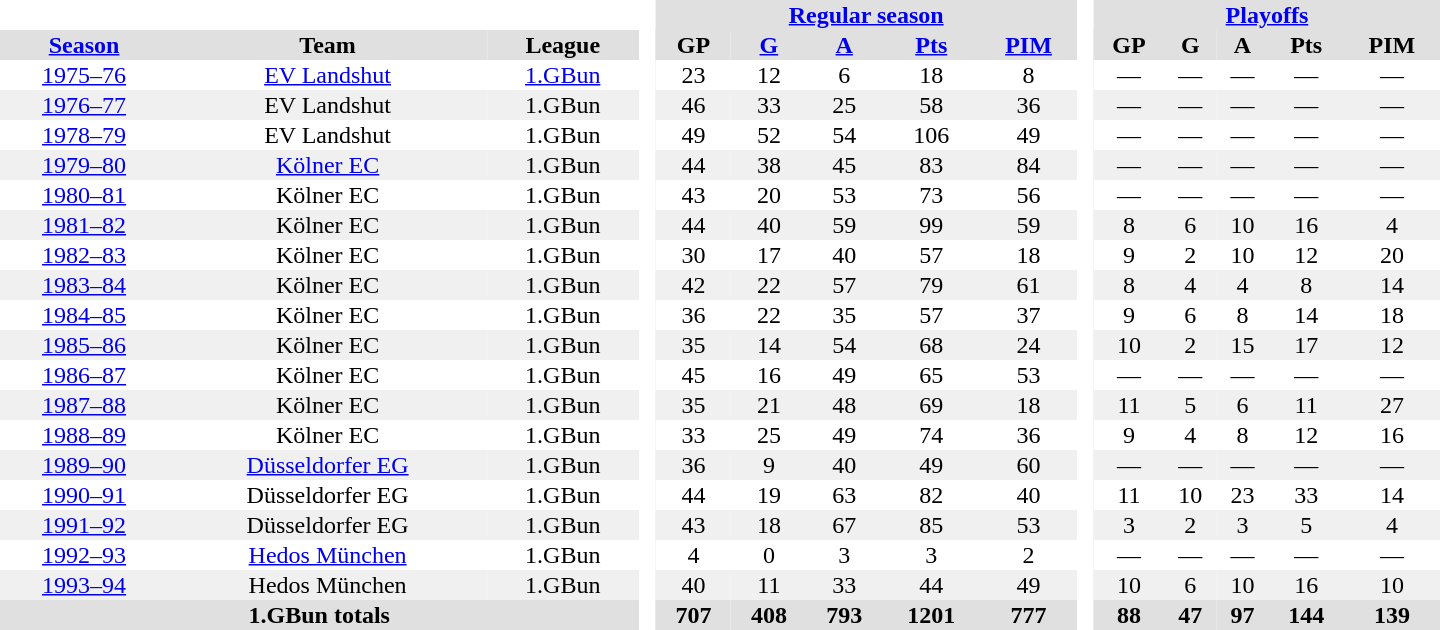<table border="0" cellpadding="1" cellspacing="0" style="text-align:center; width:60em">
<tr bgcolor="#e0e0e0">
<th colspan="3" bgcolor="#ffffff"> </th>
<th rowspan="99" bgcolor="#ffffff"> </th>
<th colspan="5"><a href='#'>Regular season</a></th>
<th rowspan="99" bgcolor="#ffffff"> </th>
<th colspan="5"><a href='#'>Playoffs</a></th>
</tr>
<tr bgcolor="#e0e0e0">
<th><a href='#'>Season</a></th>
<th>Team</th>
<th>League</th>
<th>GP</th>
<th><a href='#'>G</a></th>
<th><a href='#'>A</a></th>
<th><a href='#'>Pts</a></th>
<th><a href='#'>PIM</a></th>
<th>GP</th>
<th>G</th>
<th>A</th>
<th>Pts</th>
<th>PIM</th>
</tr>
<tr>
<td><a href='#'>1975–76</a></td>
<td><a href='#'>EV Landshut</a></td>
<td><a href='#'>1.GBun</a></td>
<td>23</td>
<td>12</td>
<td>6</td>
<td>18</td>
<td>8</td>
<td>—</td>
<td>—</td>
<td>—</td>
<td>—</td>
<td>—</td>
</tr>
<tr bgcolor="#f0f0f0">
<td><a href='#'>1976–77</a></td>
<td>EV Landshut</td>
<td>1.GBun</td>
<td>46</td>
<td>33</td>
<td>25</td>
<td>58</td>
<td>36</td>
<td>—</td>
<td>—</td>
<td>—</td>
<td>—</td>
<td>—</td>
</tr>
<tr>
</tr>
<tr>
<td><a href='#'>1978–79</a></td>
<td>EV Landshut</td>
<td>1.GBun</td>
<td>49</td>
<td>52</td>
<td>54</td>
<td>106</td>
<td>49</td>
<td>—</td>
<td>—</td>
<td>—</td>
<td>—</td>
<td>—</td>
</tr>
<tr bgcolor="#f0f0f0">
<td><a href='#'>1979–80</a></td>
<td><a href='#'>Kölner EC</a></td>
<td>1.GBun</td>
<td>44</td>
<td>38</td>
<td>45</td>
<td>83</td>
<td>84</td>
<td>—</td>
<td>—</td>
<td>—</td>
<td>—</td>
<td>—</td>
</tr>
<tr>
<td><a href='#'>1980–81</a></td>
<td>Kölner EC</td>
<td>1.GBun</td>
<td>43</td>
<td>20</td>
<td>53</td>
<td>73</td>
<td>56</td>
<td>—</td>
<td>—</td>
<td>—</td>
<td>—</td>
<td>—</td>
</tr>
<tr bgcolor="#f0f0f0">
<td><a href='#'>1981–82</a></td>
<td>Kölner EC</td>
<td>1.GBun</td>
<td>44</td>
<td>40</td>
<td>59</td>
<td>99</td>
<td>59</td>
<td>8</td>
<td>6</td>
<td>10</td>
<td>16</td>
<td>4</td>
</tr>
<tr>
<td><a href='#'>1982–83</a></td>
<td>Kölner EC</td>
<td>1.GBun</td>
<td>30</td>
<td>17</td>
<td>40</td>
<td>57</td>
<td>18</td>
<td>9</td>
<td>2</td>
<td>10</td>
<td>12</td>
<td>20</td>
</tr>
<tr bgcolor="#f0f0f0">
<td><a href='#'>1983–84</a></td>
<td>Kölner EC</td>
<td>1.GBun</td>
<td>42</td>
<td>22</td>
<td>57</td>
<td>79</td>
<td>61</td>
<td>8</td>
<td>4</td>
<td>4</td>
<td>8</td>
<td>14</td>
</tr>
<tr>
<td><a href='#'>1984–85</a></td>
<td>Kölner EC</td>
<td>1.GBun</td>
<td>36</td>
<td>22</td>
<td>35</td>
<td>57</td>
<td>37</td>
<td>9</td>
<td>6</td>
<td>8</td>
<td>14</td>
<td>18</td>
</tr>
<tr bgcolor="#f0f0f0">
<td><a href='#'>1985–86</a></td>
<td>Kölner EC</td>
<td>1.GBun</td>
<td>35</td>
<td>14</td>
<td>54</td>
<td>68</td>
<td>24</td>
<td>10</td>
<td>2</td>
<td>15</td>
<td>17</td>
<td>12</td>
</tr>
<tr>
<td><a href='#'>1986–87</a></td>
<td>Kölner EC</td>
<td>1.GBun</td>
<td>45</td>
<td>16</td>
<td>49</td>
<td>65</td>
<td>53</td>
<td>—</td>
<td>—</td>
<td>—</td>
<td>—</td>
<td>—</td>
</tr>
<tr bgcolor="#f0f0f0">
<td><a href='#'>1987–88</a></td>
<td>Kölner EC</td>
<td>1.GBun</td>
<td>35</td>
<td>21</td>
<td>48</td>
<td>69</td>
<td>18</td>
<td>11</td>
<td>5</td>
<td>6</td>
<td>11</td>
<td>27</td>
</tr>
<tr>
<td><a href='#'>1988–89</a></td>
<td>Kölner EC</td>
<td>1.GBun</td>
<td>33</td>
<td>25</td>
<td>49</td>
<td>74</td>
<td>36</td>
<td>9</td>
<td>4</td>
<td>8</td>
<td>12</td>
<td>16</td>
</tr>
<tr bgcolor="#f0f0f0">
<td><a href='#'>1989–90</a></td>
<td><a href='#'>Düsseldorfer EG</a></td>
<td>1.GBun</td>
<td>36</td>
<td>9</td>
<td>40</td>
<td>49</td>
<td>60</td>
<td>—</td>
<td>—</td>
<td>—</td>
<td>—</td>
<td>—</td>
</tr>
<tr>
<td><a href='#'>1990–91</a></td>
<td>Düsseldorfer EG</td>
<td>1.GBun</td>
<td>44</td>
<td>19</td>
<td>63</td>
<td>82</td>
<td>40</td>
<td>11</td>
<td>10</td>
<td>23</td>
<td>33</td>
<td>14</td>
</tr>
<tr bgcolor="#f0f0f0">
<td><a href='#'>1991–92</a></td>
<td>Düsseldorfer EG</td>
<td>1.GBun</td>
<td>43</td>
<td>18</td>
<td>67</td>
<td>85</td>
<td>53</td>
<td>3</td>
<td>2</td>
<td>3</td>
<td>5</td>
<td>4</td>
</tr>
<tr>
<td><a href='#'>1992–93</a></td>
<td><a href='#'>Hedos München</a></td>
<td>1.GBun</td>
<td>4</td>
<td>0</td>
<td>3</td>
<td>3</td>
<td>2</td>
<td>—</td>
<td>—</td>
<td>—</td>
<td>—</td>
<td>—</td>
</tr>
<tr bgcolor="#f0f0f0">
<td><a href='#'>1993–94</a></td>
<td>Hedos München</td>
<td>1.GBun</td>
<td>40</td>
<td>11</td>
<td>33</td>
<td>44</td>
<td>49</td>
<td>10</td>
<td>6</td>
<td>10</td>
<td>16</td>
<td>10</td>
</tr>
<tr bgcolor="#e0e0e0">
<th colspan="3">1.GBun totals</th>
<th>707</th>
<th>408</th>
<th>793</th>
<th>1201</th>
<th>777</th>
<th>88</th>
<th>47</th>
<th>97</th>
<th>144</th>
<th>139</th>
</tr>
</table>
